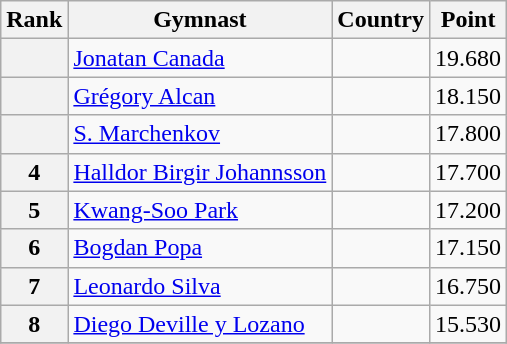<table class="wikitable sortable">
<tr>
<th>Rank</th>
<th>Gymnast</th>
<th>Country</th>
<th>Point</th>
</tr>
<tr>
<th></th>
<td><a href='#'>Jonatan Canada</a></td>
<td></td>
<td>19.680</td>
</tr>
<tr>
<th></th>
<td><a href='#'>Grégory Alcan</a></td>
<td></td>
<td>18.150</td>
</tr>
<tr>
<th></th>
<td><a href='#'>S. Marchenkov</a></td>
<td></td>
<td>17.800</td>
</tr>
<tr>
<th>4</th>
<td><a href='#'>Halldor Birgir Johannsson</a></td>
<td></td>
<td>17.700</td>
</tr>
<tr>
<th>5</th>
<td><a href='#'>Kwang-Soo Park</a></td>
<td></td>
<td>17.200</td>
</tr>
<tr>
<th>6</th>
<td><a href='#'>Bogdan Popa</a></td>
<td></td>
<td>17.150</td>
</tr>
<tr>
<th>7</th>
<td><a href='#'>Leonardo Silva</a></td>
<td></td>
<td>16.750</td>
</tr>
<tr>
<th>8</th>
<td><a href='#'>Diego Deville y Lozano</a></td>
<td></td>
<td>15.530</td>
</tr>
<tr>
</tr>
</table>
